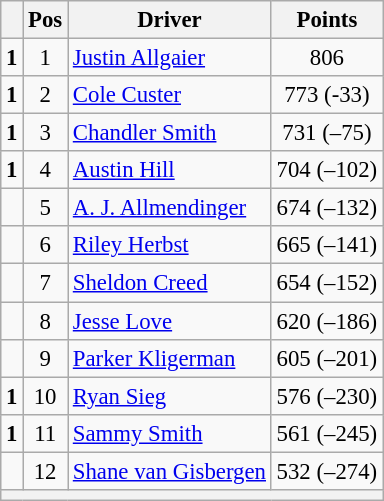<table class="wikitable" style="font-size: 95%;">
<tr>
<th></th>
<th>Pos</th>
<th>Driver</th>
<th>Points</th>
</tr>
<tr>
<td align="left"> <strong>1</strong></td>
<td style="text-align:center;">1</td>
<td><a href='#'>Justin Allgaier</a></td>
<td style="text-align:center;">806</td>
</tr>
<tr>
<td align="left"> <strong>1</strong></td>
<td style="text-align:center;">2</td>
<td><a href='#'>Cole Custer</a></td>
<td style="text-align:center;">773 (-33)</td>
</tr>
<tr>
<td align="left"> <strong>1</strong></td>
<td style="text-align:center;">3</td>
<td><a href='#'>Chandler Smith</a></td>
<td style="text-align:center;">731 (–75)</td>
</tr>
<tr>
<td align="left"> <strong>1</strong></td>
<td style="text-align:center;">4</td>
<td><a href='#'>Austin Hill</a></td>
<td style="text-align:center;">704 (–102)</td>
</tr>
<tr>
<td align="left"></td>
<td style="text-align:center;">5</td>
<td><a href='#'>A. J. Allmendinger</a></td>
<td style="text-align:center;">674 (–132)</td>
</tr>
<tr>
<td align="left"></td>
<td style="text-align:center;">6</td>
<td><a href='#'>Riley Herbst</a></td>
<td style="text-align:center;">665 (–141)</td>
</tr>
<tr>
<td align="left"></td>
<td style="text-align:center;">7</td>
<td><a href='#'>Sheldon Creed</a></td>
<td style="text-align:center;">654 (–152)</td>
</tr>
<tr>
<td align="left"></td>
<td style="text-align:center;">8</td>
<td><a href='#'>Jesse Love</a></td>
<td style="text-align:center;">620 (–186)</td>
</tr>
<tr>
<td align="left"></td>
<td style="text-align:center;">9</td>
<td><a href='#'>Parker Kligerman</a></td>
<td style="text-align:center;">605 (–201)</td>
</tr>
<tr>
<td align="left"> <strong>1</strong></td>
<td style="text-align:center;">10</td>
<td><a href='#'>Ryan Sieg</a></td>
<td style="text-align:center;">576 (–230)</td>
</tr>
<tr>
<td align="left"> <strong>1</strong></td>
<td style="text-align:center;">11</td>
<td><a href='#'>Sammy Smith</a></td>
<td style="text-align:center;">561 (–245)</td>
</tr>
<tr>
<td align="left"></td>
<td style="text-align:center;">12</td>
<td><a href='#'>Shane van Gisbergen</a></td>
<td style="text-align:center;">532 (–274)</td>
</tr>
<tr class="sortbottom">
<th colspan="9"></th>
</tr>
</table>
